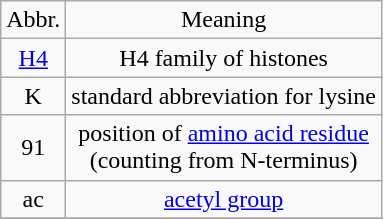<table class="wikitable" style="text-align:center">
<tr>
<td>Abbr.</td>
<td>Meaning</td>
</tr>
<tr>
<td><a href='#'>H4</a></td>
<td>H4 family of histones</td>
</tr>
<tr>
<td>K</td>
<td>standard abbreviation for lysine</td>
</tr>
<tr>
<td>91</td>
<td>position of <a href='#'>amino acid residue</a> <br>(counting from N-terminus)</td>
</tr>
<tr>
<td>ac</td>
<td><a href='#'>acetyl group</a></td>
</tr>
<tr>
</tr>
</table>
